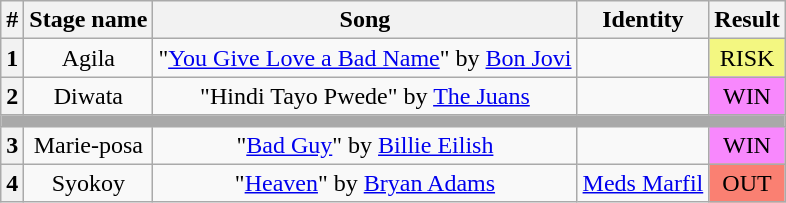<table class="wikitable" style="text-align: center;">
<tr>
<th>#</th>
<th>Stage name</th>
<th>Song</th>
<th>Identity</th>
<th>Result</th>
</tr>
<tr>
<th>1</th>
<td>Agila</td>
<td>"<a href='#'>You Give Love a Bad Name</a>" by <a href='#'>Bon Jovi</a></td>
<td></td>
<td style="background:#F3F781;">RISK</td>
</tr>
<tr>
<th>2</th>
<td>Diwata</td>
<td>"Hindi Tayo Pwede" by <a href='#'>The Juans</a></td>
<td></td>
<td style="background:#F888FD;">WIN</td>
</tr>
<tr>
<td colspan="5" style="background:darkgray"></td>
</tr>
<tr>
<th>3</th>
<td>Marie-posa</td>
<td>"<a href='#'>Bad Guy</a>" by <a href='#'>Billie Eilish</a></td>
<td></td>
<td style="background:#F888FD;">WIN</td>
</tr>
<tr>
<th>4</th>
<td>Syokoy</td>
<td>"<a href='#'>Heaven</a>" by <a href='#'>Bryan Adams</a></td>
<td><a href='#'>Meds Marfil</a></td>
<td style="background:salmon;">OUT</td>
</tr>
</table>
